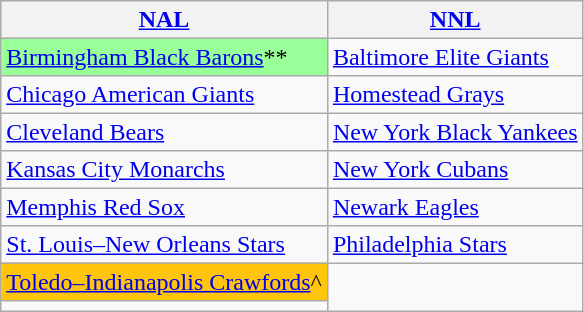<table class="wikitable" style="font-size:100%;line-height:1.1;">
<tr>
<th><a href='#'>NAL</a></th>
<th><a href='#'>NNL</a></th>
</tr>
<tr>
<td style="background-color: #99FF99;"><a href='#'>Birmingham Black Barons</a>**</td>
<td><a href='#'>Baltimore Elite Giants</a></td>
</tr>
<tr>
<td><a href='#'>Chicago American Giants</a></td>
<td><a href='#'>Homestead Grays</a></td>
</tr>
<tr>
<td><a href='#'>Cleveland Bears</a></td>
<td><a href='#'>New York Black Yankees</a></td>
</tr>
<tr>
<td><a href='#'>Kansas City Monarchs</a></td>
<td><a href='#'>New York Cubans</a></td>
</tr>
<tr>
<td><a href='#'>Memphis Red Sox</a></td>
<td><a href='#'>Newark Eagles</a></td>
</tr>
<tr>
<td><a href='#'>St. Louis–New Orleans Stars</a></td>
<td><a href='#'>Philadelphia Stars</a></td>
</tr>
<tr>
<td style="background-color: #FFC40C;"><a href='#'>Toledo–Indianapolis Crawfords</a>^</td>
<td rowspan="2"> </td>
</tr>
<tr>
<td></td>
</tr>
</table>
